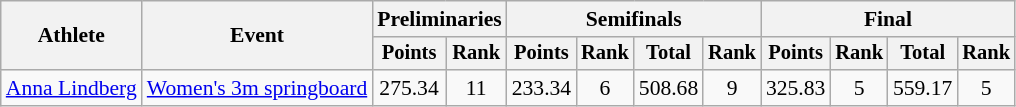<table class=wikitable style="font-size:90%">
<tr>
<th rowspan="2">Athlete</th>
<th rowspan="2">Event</th>
<th colspan="2">Preliminaries</th>
<th colspan="4">Semifinals</th>
<th colspan="4">Final</th>
</tr>
<tr style="font-size:95%">
<th>Points</th>
<th>Rank</th>
<th>Points</th>
<th>Rank</th>
<th>Total</th>
<th>Rank</th>
<th>Points</th>
<th>Rank</th>
<th>Total</th>
<th>Rank</th>
</tr>
<tr>
<td align=left><a href='#'>Anna Lindberg</a></td>
<td align=left><a href='#'>Women's 3m springboard</a></td>
<td align=center>275.34</td>
<td align=center>11</td>
<td align=center>233.34</td>
<td align=center>6</td>
<td align=center>508.68</td>
<td align=center>9</td>
<td align=center>325.83</td>
<td align=center>5</td>
<td align=center>559.17</td>
<td align=center>5</td>
</tr>
</table>
